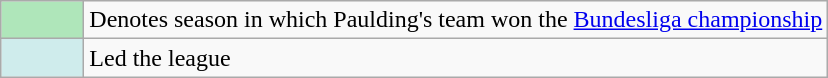<table class="wikitable">
<tr>
<td style="background:#AFE6BA; width:3em;"></td>
<td>Denotes season in which Paulding's team won the <a href='#'>Bundesliga championship</a></td>
</tr>
<tr>
<td style="background:#CFECEC; width:1em"></td>
<td>Led the league</td>
</tr>
</table>
